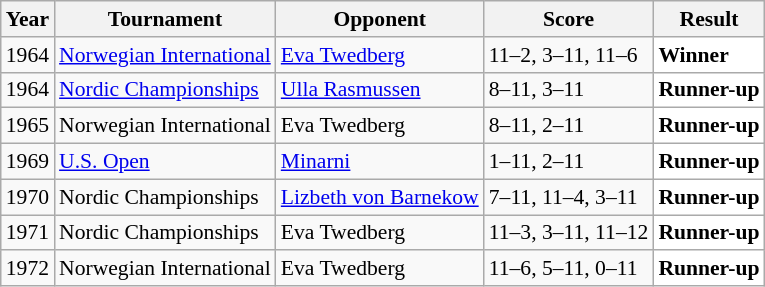<table class="sortable wikitable" style="font-size:90%;">
<tr>
<th>Year</th>
<th>Tournament</th>
<th>Opponent</th>
<th>Score</th>
<th>Result</th>
</tr>
<tr>
<td align="center">1964</td>
<td align="left"><a href='#'>Norwegian International</a></td>
<td align="left"> <a href='#'>Eva Twedberg</a></td>
<td align="left">11–2, 3–11, 11–6</td>
<td style="text-align:left; background:white"> <strong>Winner</strong></td>
</tr>
<tr>
<td align="center">1964</td>
<td align="left"><a href='#'>Nordic Championships</a></td>
<td align="left"> <a href='#'>Ulla Rasmussen</a></td>
<td align="left">8–11, 3–11</td>
<td style="text-align:left; background:white"> <strong>Runner-up</strong></td>
</tr>
<tr>
<td align="center">1965</td>
<td align="left">Norwegian International</td>
<td align="left"> Eva Twedberg</td>
<td align="left">8–11, 2–11</td>
<td style="text-align:left; background:white"> <strong>Runner-up</strong></td>
</tr>
<tr>
<td align="center">1969</td>
<td align="left"><a href='#'>U.S. Open</a></td>
<td align="left"> <a href='#'>Minarni</a></td>
<td align="left">1–11, 2–11</td>
<td style="text-align:left; background:white"> <strong>Runner-up</strong></td>
</tr>
<tr>
<td align="center">1970</td>
<td align="left">Nordic Championships</td>
<td align="left"> <a href='#'>Lizbeth von Barnekow</a></td>
<td align="left">7–11, 11–4, 3–11</td>
<td style="text-align:left; background:white"> <strong>Runner-up</strong></td>
</tr>
<tr>
<td align="center">1971</td>
<td align="left">Nordic Championships</td>
<td align="left"> Eva Twedberg</td>
<td align="left">11–3, 3–11, 11–12</td>
<td style="text-align:left; background:white"> <strong>Runner-up</strong></td>
</tr>
<tr>
<td align="center">1972</td>
<td align="left">Norwegian International</td>
<td align="left"> Eva Twedberg</td>
<td align="left">11–6, 5–11, 0–11</td>
<td style="text-align:left; background:white"> <strong>Runner-up</strong></td>
</tr>
</table>
